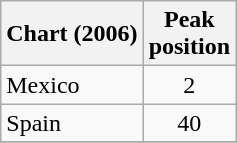<table class="wikitable">
<tr>
<th align="left">Chart (2006)</th>
<th align="left">Peak<br>position</th>
</tr>
<tr>
<td align="left">Mexico</td>
<td align="center">2</td>
</tr>
<tr>
<td align="left">Spain</td>
<td align="center">40</td>
</tr>
<tr>
</tr>
</table>
